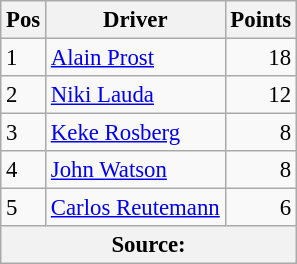<table class="wikitable" style="font-size: 95%;">
<tr>
<th>Pos</th>
<th>Driver</th>
<th>Points</th>
</tr>
<tr>
<td>1</td>
<td> <a href='#'>Alain Prost</a></td>
<td align="right">18</td>
</tr>
<tr>
<td>2</td>
<td> <a href='#'>Niki Lauda</a></td>
<td align="right">12</td>
</tr>
<tr>
<td>3</td>
<td> <a href='#'>Keke Rosberg</a></td>
<td align="right">8</td>
</tr>
<tr>
<td>4</td>
<td> <a href='#'>John Watson</a></td>
<td align="right">8</td>
</tr>
<tr>
<td>5</td>
<td> <a href='#'>Carlos Reutemann</a></td>
<td align="right">6</td>
</tr>
<tr>
<th colspan=4>Source:</th>
</tr>
</table>
